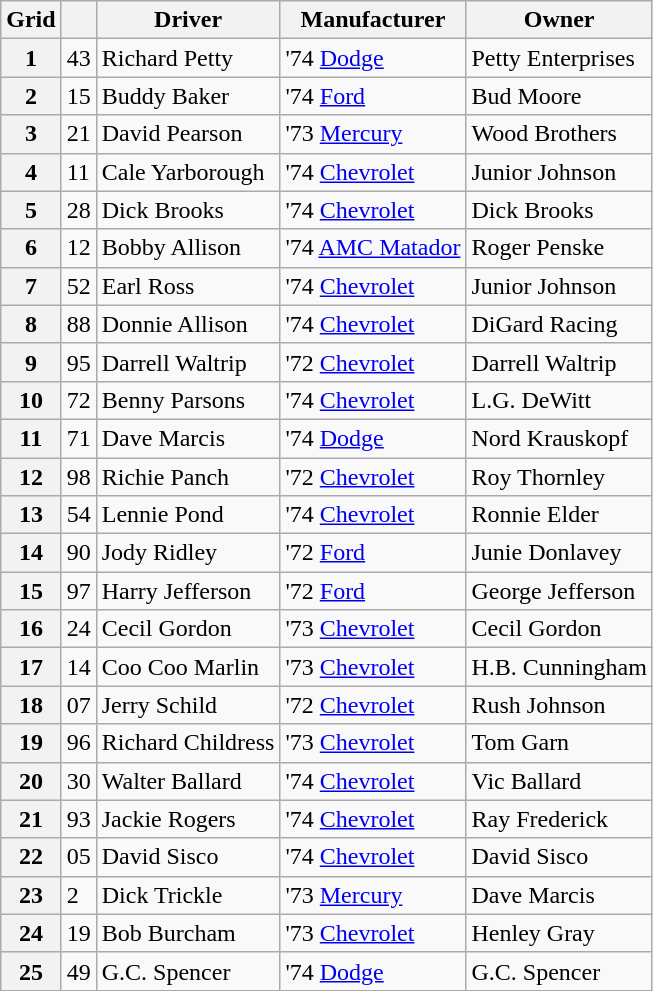<table class="wikitable">
<tr>
<th>Grid</th>
<th></th>
<th>Driver</th>
<th>Manufacturer</th>
<th>Owner</th>
</tr>
<tr>
<th>1</th>
<td>43</td>
<td>Richard Petty</td>
<td>'74 <a href='#'>Dodge</a></td>
<td>Petty Enterprises</td>
</tr>
<tr>
<th>2</th>
<td>15</td>
<td>Buddy Baker</td>
<td>'74 <a href='#'>Ford</a></td>
<td>Bud Moore</td>
</tr>
<tr>
<th>3</th>
<td>21</td>
<td>David Pearson</td>
<td>'73 <a href='#'>Mercury</a></td>
<td>Wood Brothers</td>
</tr>
<tr>
<th>4</th>
<td>11</td>
<td>Cale Yarborough</td>
<td>'74 <a href='#'>Chevrolet</a></td>
<td>Junior Johnson</td>
</tr>
<tr>
<th>5</th>
<td>28</td>
<td>Dick Brooks</td>
<td>'74 <a href='#'>Chevrolet</a></td>
<td>Dick Brooks</td>
</tr>
<tr>
<th>6</th>
<td>12</td>
<td>Bobby Allison</td>
<td>'74 <a href='#'>AMC Matador</a></td>
<td>Roger Penske</td>
</tr>
<tr>
<th>7</th>
<td>52</td>
<td>Earl Ross</td>
<td>'74 <a href='#'>Chevrolet</a></td>
<td>Junior Johnson</td>
</tr>
<tr>
<th>8</th>
<td>88</td>
<td>Donnie Allison</td>
<td>'74 <a href='#'>Chevrolet</a></td>
<td>DiGard Racing</td>
</tr>
<tr>
<th>9</th>
<td>95</td>
<td>Darrell Waltrip</td>
<td>'72 <a href='#'>Chevrolet</a></td>
<td>Darrell Waltrip</td>
</tr>
<tr>
<th>10</th>
<td>72</td>
<td>Benny Parsons</td>
<td>'74 <a href='#'>Chevrolet</a></td>
<td>L.G. DeWitt</td>
</tr>
<tr>
<th>11</th>
<td>71</td>
<td>Dave Marcis</td>
<td>'74 <a href='#'>Dodge</a></td>
<td>Nord Krauskopf</td>
</tr>
<tr>
<th>12</th>
<td>98</td>
<td>Richie Panch</td>
<td>'72 <a href='#'>Chevrolet</a></td>
<td>Roy Thornley</td>
</tr>
<tr>
<th>13</th>
<td>54</td>
<td>Lennie Pond</td>
<td>'74 <a href='#'>Chevrolet</a></td>
<td>Ronnie Elder</td>
</tr>
<tr>
<th>14</th>
<td>90</td>
<td>Jody Ridley</td>
<td>'72 <a href='#'>Ford</a></td>
<td>Junie Donlavey</td>
</tr>
<tr>
<th>15</th>
<td>97</td>
<td>Harry Jefferson</td>
<td>'72 <a href='#'>Ford</a></td>
<td>George Jefferson</td>
</tr>
<tr>
<th>16</th>
<td>24</td>
<td>Cecil Gordon</td>
<td>'73 <a href='#'>Chevrolet</a></td>
<td>Cecil Gordon</td>
</tr>
<tr>
<th>17</th>
<td>14</td>
<td>Coo Coo Marlin</td>
<td>'73 <a href='#'>Chevrolet</a></td>
<td>H.B. Cunningham</td>
</tr>
<tr>
<th>18</th>
<td>07</td>
<td>Jerry Schild</td>
<td>'72 <a href='#'>Chevrolet</a></td>
<td>Rush Johnson</td>
</tr>
<tr>
<th>19</th>
<td>96</td>
<td>Richard Childress</td>
<td>'73 <a href='#'>Chevrolet</a></td>
<td>Tom Garn</td>
</tr>
<tr>
<th>20</th>
<td>30</td>
<td>Walter Ballard</td>
<td>'74 <a href='#'>Chevrolet</a></td>
<td>Vic Ballard</td>
</tr>
<tr>
<th>21</th>
<td>93</td>
<td>Jackie Rogers</td>
<td>'74 <a href='#'>Chevrolet</a></td>
<td>Ray Frederick</td>
</tr>
<tr>
<th>22</th>
<td>05</td>
<td>David Sisco</td>
<td>'74 <a href='#'>Chevrolet</a></td>
<td>David Sisco</td>
</tr>
<tr>
<th>23</th>
<td>2</td>
<td>Dick Trickle</td>
<td>'73 <a href='#'>Mercury</a></td>
<td>Dave Marcis</td>
</tr>
<tr>
<th>24</th>
<td>19</td>
<td>Bob Burcham</td>
<td>'73 <a href='#'>Chevrolet</a></td>
<td>Henley Gray</td>
</tr>
<tr>
<th>25</th>
<td>49</td>
<td>G.C. Spencer</td>
<td>'74 <a href='#'>Dodge</a></td>
<td>G.C. Spencer</td>
</tr>
</table>
